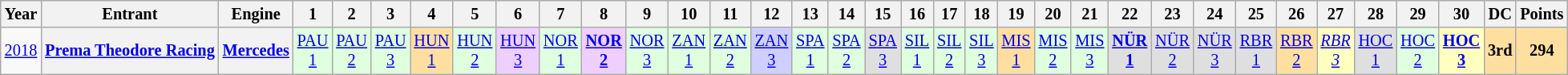<table class="wikitable" style="text-align:center; font-size:85%">
<tr>
<th>Year</th>
<th>Entrant</th>
<th>Engine</th>
<th>1</th>
<th>2</th>
<th>3</th>
<th>4</th>
<th>5</th>
<th>6</th>
<th>7</th>
<th>8</th>
<th>9</th>
<th>10</th>
<th>11</th>
<th>12</th>
<th>13</th>
<th>14</th>
<th>15</th>
<th>16</th>
<th>17</th>
<th>18</th>
<th>19</th>
<th>20</th>
<th>21</th>
<th>22</th>
<th>23</th>
<th>24</th>
<th>25</th>
<th>26</th>
<th>27</th>
<th>28</th>
<th>29</th>
<th>30</th>
<th>DC</th>
<th>Points</th>
</tr>
<tr>
<td><a href='#'>2018</a></td>
<th nowrap><a href='#'>Prema Theodore Racing</a></th>
<th nowrap><a href='#'>Mercedes</a></th>
<td style="background:#DFFFDF;"><a href='#'>PAU<br>1</a><br></td>
<td style="background:#DFFFDF;"><a href='#'>PAU<br>2</a><br></td>
<td style="background:#DFFFDF;"><a href='#'>PAU<br>3</a><br></td>
<td style="background:#FFDF9F;"><a href='#'>HUN<br>1</a><br></td>
<td style="background:#DFFFDF;"><a href='#'>HUN<br>2</a><br></td>
<td style="background:#EFCFFF;"><a href='#'>HUN<br>3</a><br></td>
<td style="background:#DFFFDF;"><a href='#'>NOR<br>1</a><br></td>
<td style="background:#EFCFFF;"><strong><a href='#'>NOR<br>2</a></strong><br></td>
<td style="background:#DFFFDF;"><a href='#'>NOR<br>3</a><br></td>
<td style="background:#DFFFDF;"><a href='#'>ZAN<br>1</a><br></td>
<td style="background:#DFFFDF;"><a href='#'>ZAN<br>2</a><br></td>
<td style="background:#CFCFFF;"><a href='#'>ZAN<br>3</a><br></td>
<td style="background:#DFFFDF;"><a href='#'>SPA<br>1</a><br></td>
<td style="background:#DFFFDF;"><a href='#'>SPA<br>2</a><br></td>
<td style="background:#DFDFDF;"><a href='#'>SPA<br>3</a><br></td>
<td style="background:#DFFFDF;"><a href='#'>SIL<br>1</a><br></td>
<td style="background:#DFFFDF;"><a href='#'>SIL<br>2</a><br></td>
<td style="background:#DFFFDF;"><a href='#'>SIL<br>3</a><br></td>
<td style="background:#FFDF9F;"><a href='#'>MIS<br>1</a><br></td>
<td style="background:#DFFFDF;"><a href='#'>MIS<br>2</a><br></td>
<td style="background:#DFFFDF;"><a href='#'>MIS<br>3</a><br></td>
<td style="background:#DFDFDF;"><strong><a href='#'>NÜR<br>1</a></strong><br></td>
<td style="background:#DFDFDF;"><a href='#'>NÜR<br>2</a><br></td>
<td style="background:#DFDFDF;"><a href='#'>NÜR<br>3</a><br></td>
<td style="background:#DFDFDF;"><a href='#'>RBR<br>1</a><br></td>
<td style="background:#FFDF9F;"><a href='#'>RBR<br>2</a><br></td>
<td style="background:#FFFFBF;"><em><a href='#'>RBR<br>3</a></em><br></td>
<td style="background:#DFDFDF;"><a href='#'>HOC<br>1</a><br></td>
<td style="background:#DFFFDF;"><a href='#'>HOC<br>2</a><br></td>
<td style="background:#FFFFBF;"><strong><a href='#'>HOC<br>3</a></strong><br></td>
<th style="background:#FFDF9F;">3rd</th>
<th style="background:#FFDF9F;">294</th>
</tr>
</table>
